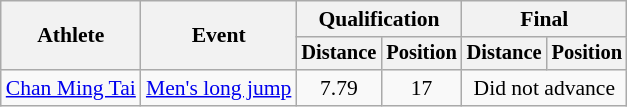<table class=wikitable style="font-size:90%">
<tr>
<th rowspan="2">Athlete</th>
<th rowspan="2">Event</th>
<th colspan="2">Qualification</th>
<th colspan="2">Final</th>
</tr>
<tr style="font-size:95%">
<th>Distance</th>
<th>Position</th>
<th>Distance</th>
<th>Position</th>
</tr>
<tr align=center>
<td align=left><a href='#'>Chan Ming Tai</a></td>
<td align=left><a href='#'>Men's long jump</a></td>
<td>7.79</td>
<td>17</td>
<td colspan=2>Did not advance</td>
</tr>
</table>
